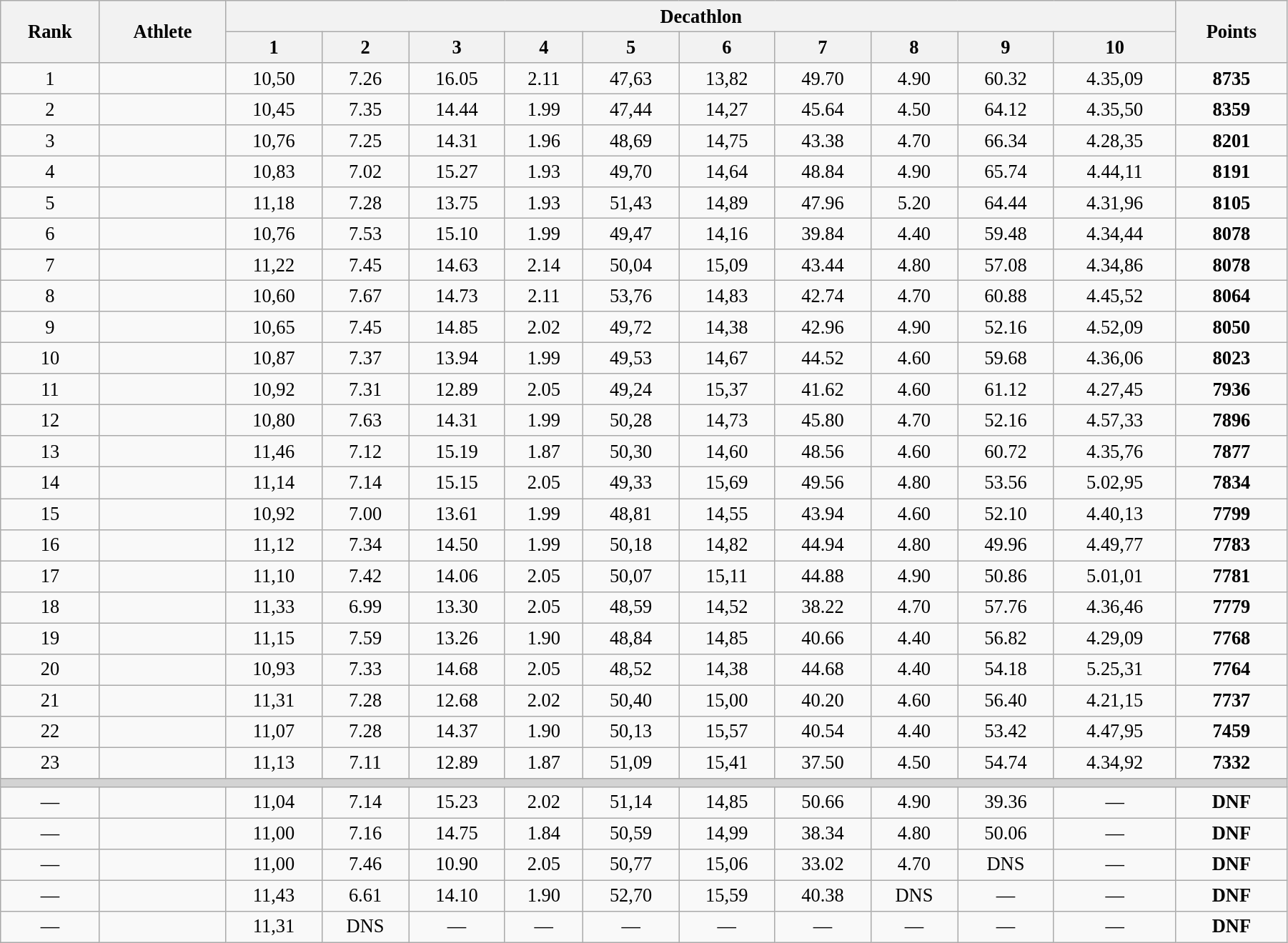<table class="wikitable" style=" text-align:center; font-size:110%;" width="95%">
<tr>
<th rowspan="2">Rank</th>
<th rowspan="2">Athlete</th>
<th colspan="10">Decathlon</th>
<th rowspan="2">Points</th>
</tr>
<tr>
<th>1</th>
<th>2</th>
<th>3</th>
<th>4</th>
<th>5</th>
<th>6</th>
<th>7</th>
<th>8</th>
<th>9</th>
<th>10</th>
</tr>
<tr>
<td>1</td>
<td align=left></td>
<td>10,50</td>
<td>7.26</td>
<td>16.05</td>
<td>2.11</td>
<td>47,63</td>
<td>13,82</td>
<td>49.70</td>
<td>4.90</td>
<td>60.32</td>
<td>4.35,09</td>
<td><strong>8735</strong></td>
</tr>
<tr>
<td>2</td>
<td align=left></td>
<td>10,45</td>
<td>7.35</td>
<td>14.44</td>
<td>1.99</td>
<td>47,44</td>
<td>14,27</td>
<td>45.64</td>
<td>4.50</td>
<td>64.12</td>
<td>4.35,50</td>
<td><strong>8359</strong></td>
</tr>
<tr>
<td>3</td>
<td align=left></td>
<td>10,76</td>
<td>7.25</td>
<td>14.31</td>
<td>1.96</td>
<td>48,69</td>
<td>14,75</td>
<td>43.38</td>
<td>4.70</td>
<td>66.34</td>
<td>4.28,35</td>
<td><strong>8201</strong></td>
</tr>
<tr>
<td>4</td>
<td align=left></td>
<td>10,83</td>
<td>7.02</td>
<td>15.27</td>
<td>1.93</td>
<td>49,70</td>
<td>14,64</td>
<td>48.84</td>
<td>4.90</td>
<td>65.74</td>
<td>4.44,11</td>
<td><strong>8191</strong></td>
</tr>
<tr>
<td>5</td>
<td align=left></td>
<td>11,18</td>
<td>7.28</td>
<td>13.75</td>
<td>1.93</td>
<td>51,43</td>
<td>14,89</td>
<td>47.96</td>
<td>5.20</td>
<td>64.44</td>
<td>4.31,96</td>
<td><strong>8105</strong></td>
</tr>
<tr>
<td>6</td>
<td align=left></td>
<td>10,76</td>
<td>7.53</td>
<td>15.10</td>
<td>1.99</td>
<td>49,47</td>
<td>14,16</td>
<td>39.84</td>
<td>4.40</td>
<td>59.48</td>
<td>4.34,44</td>
<td><strong>8078</strong></td>
</tr>
<tr>
<td>7</td>
<td align=left></td>
<td>11,22</td>
<td>7.45</td>
<td>14.63</td>
<td>2.14</td>
<td>50,04</td>
<td>15,09</td>
<td>43.44</td>
<td>4.80</td>
<td>57.08</td>
<td>4.34,86</td>
<td><strong>8078</strong></td>
</tr>
<tr>
<td>8</td>
<td align=left></td>
<td>10,60</td>
<td>7.67</td>
<td>14.73</td>
<td>2.11</td>
<td>53,76</td>
<td>14,83</td>
<td>42.74</td>
<td>4.70</td>
<td>60.88</td>
<td>4.45,52</td>
<td><strong>8064</strong></td>
</tr>
<tr>
<td>9</td>
<td align=left></td>
<td>10,65</td>
<td>7.45</td>
<td>14.85</td>
<td>2.02</td>
<td>49,72</td>
<td>14,38</td>
<td>42.96</td>
<td>4.90</td>
<td>52.16</td>
<td>4.52,09</td>
<td><strong>8050</strong></td>
</tr>
<tr>
<td>10</td>
<td align=left></td>
<td>10,87</td>
<td>7.37</td>
<td>13.94</td>
<td>1.99</td>
<td>49,53</td>
<td>14,67</td>
<td>44.52</td>
<td>4.60</td>
<td>59.68</td>
<td>4.36,06</td>
<td><strong>8023</strong></td>
</tr>
<tr>
<td>11</td>
<td align=left></td>
<td>10,92</td>
<td>7.31</td>
<td>12.89</td>
<td>2.05</td>
<td>49,24</td>
<td>15,37</td>
<td>41.62</td>
<td>4.60</td>
<td>61.12</td>
<td>4.27,45</td>
<td><strong>7936</strong></td>
</tr>
<tr>
<td>12</td>
<td align=left></td>
<td>10,80</td>
<td>7.63</td>
<td>14.31</td>
<td>1.99</td>
<td>50,28</td>
<td>14,73</td>
<td>45.80</td>
<td>4.70</td>
<td>52.16</td>
<td>4.57,33</td>
<td><strong>7896</strong></td>
</tr>
<tr>
<td>13</td>
<td align=left></td>
<td>11,46</td>
<td>7.12</td>
<td>15.19</td>
<td>1.87</td>
<td>50,30</td>
<td>14,60</td>
<td>48.56</td>
<td>4.60</td>
<td>60.72</td>
<td>4.35,76</td>
<td><strong>7877</strong></td>
</tr>
<tr>
<td>14</td>
<td align=left></td>
<td>11,14</td>
<td>7.14</td>
<td>15.15</td>
<td>2.05</td>
<td>49,33</td>
<td>15,69</td>
<td>49.56</td>
<td>4.80</td>
<td>53.56</td>
<td>5.02,95</td>
<td><strong>7834</strong></td>
</tr>
<tr>
<td>15</td>
<td align=left></td>
<td>10,92</td>
<td>7.00</td>
<td>13.61</td>
<td>1.99</td>
<td>48,81</td>
<td>14,55</td>
<td>43.94</td>
<td>4.60</td>
<td>52.10</td>
<td>4.40,13</td>
<td><strong>7799</strong></td>
</tr>
<tr>
<td>16</td>
<td align=left></td>
<td>11,12</td>
<td>7.34</td>
<td>14.50</td>
<td>1.99</td>
<td>50,18</td>
<td>14,82</td>
<td>44.94</td>
<td>4.80</td>
<td>49.96</td>
<td>4.49,77</td>
<td><strong>7783</strong></td>
</tr>
<tr>
<td>17</td>
<td align=left></td>
<td>11,10</td>
<td>7.42</td>
<td>14.06</td>
<td>2.05</td>
<td>50,07</td>
<td>15,11</td>
<td>44.88</td>
<td>4.90</td>
<td>50.86</td>
<td>5.01,01</td>
<td><strong>7781</strong></td>
</tr>
<tr>
<td>18</td>
<td align=left></td>
<td>11,33</td>
<td>6.99</td>
<td>13.30</td>
<td>2.05</td>
<td>48,59</td>
<td>14,52</td>
<td>38.22</td>
<td>4.70</td>
<td>57.76</td>
<td>4.36,46</td>
<td><strong>7779</strong></td>
</tr>
<tr>
<td>19</td>
<td align=left></td>
<td>11,15</td>
<td>7.59</td>
<td>13.26</td>
<td>1.90</td>
<td>48,84</td>
<td>14,85</td>
<td>40.66</td>
<td>4.40</td>
<td>56.82</td>
<td>4.29,09</td>
<td><strong>7768</strong></td>
</tr>
<tr>
<td>20</td>
<td align=left></td>
<td>10,93</td>
<td>7.33</td>
<td>14.68</td>
<td>2.05</td>
<td>48,52</td>
<td>14,38</td>
<td>44.68</td>
<td>4.40</td>
<td>54.18</td>
<td>5.25,31</td>
<td><strong>7764</strong></td>
</tr>
<tr>
<td>21</td>
<td align=left></td>
<td>11,31</td>
<td>7.28</td>
<td>12.68</td>
<td>2.02</td>
<td>50,40</td>
<td>15,00</td>
<td>40.20</td>
<td>4.60</td>
<td>56.40</td>
<td>4.21,15</td>
<td><strong>7737</strong></td>
</tr>
<tr>
<td>22</td>
<td align=left></td>
<td>11,07</td>
<td>7.28</td>
<td>14.37</td>
<td>1.90</td>
<td>50,13</td>
<td>15,57</td>
<td>40.54</td>
<td>4.40</td>
<td>53.42</td>
<td>4.47,95</td>
<td><strong>7459</strong></td>
</tr>
<tr>
<td>23</td>
<td align=left></td>
<td>11,13</td>
<td>7.11</td>
<td>12.89</td>
<td>1.87</td>
<td>51,09</td>
<td>15,41</td>
<td>37.50</td>
<td>4.50</td>
<td>54.74</td>
<td>4.34,92</td>
<td><strong>7332</strong></td>
</tr>
<tr>
<td colspan=13 bgcolor=lightgray></td>
</tr>
<tr>
<td>—</td>
<td align=left></td>
<td>11,04</td>
<td>7.14</td>
<td>15.23</td>
<td>2.02</td>
<td>51,14</td>
<td>14,85</td>
<td>50.66</td>
<td>4.90</td>
<td>39.36</td>
<td>—</td>
<td><strong>DNF</strong></td>
</tr>
<tr>
<td>—</td>
<td align=left></td>
<td>11,00</td>
<td>7.16</td>
<td>14.75</td>
<td>1.84</td>
<td>50,59</td>
<td>14,99</td>
<td>38.34</td>
<td>4.80</td>
<td>50.06</td>
<td>—</td>
<td><strong>DNF</strong></td>
</tr>
<tr>
<td>—</td>
<td align=left></td>
<td>11,00</td>
<td>7.46</td>
<td>10.90</td>
<td>2.05</td>
<td>50,77</td>
<td>15,06</td>
<td>33.02</td>
<td>4.70</td>
<td>DNS</td>
<td>—</td>
<td><strong>DNF </strong></td>
</tr>
<tr>
<td>—</td>
<td align=left></td>
<td>11,43</td>
<td>6.61</td>
<td>14.10</td>
<td>1.90</td>
<td>52,70</td>
<td>15,59</td>
<td>40.38</td>
<td>DNS</td>
<td>—</td>
<td>—</td>
<td><strong>DNF </strong></td>
</tr>
<tr>
<td>—</td>
<td align=left></td>
<td>11,31</td>
<td>DNS</td>
<td>—</td>
<td>—</td>
<td>—</td>
<td>—</td>
<td>—</td>
<td>—</td>
<td>—</td>
<td>—</td>
<td><strong>DNF </strong></td>
</tr>
</table>
